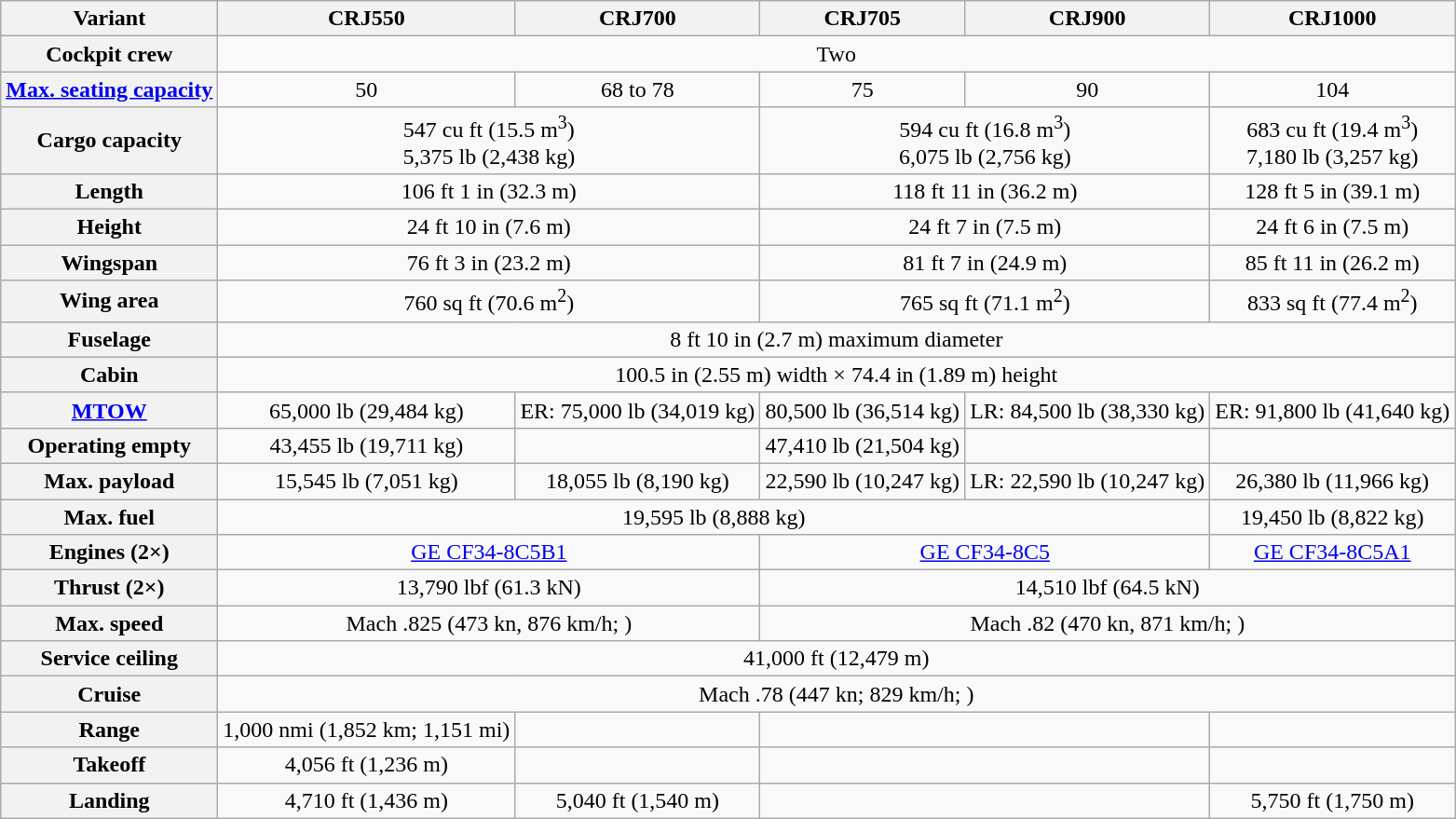<table class="wikitable sticky-header" style="text-align:center;">
<tr>
<th>Variant</th>
<th>CRJ550</th>
<th>CRJ700</th>
<th>CRJ705</th>
<th>CRJ900</th>
<th>CRJ1000</th>
</tr>
<tr>
<th>Cockpit crew</th>
<td colspan="5">Two</td>
</tr>
<tr>
<th><a href='#'>Max. seating capacity</a></th>
<td>50</td>
<td>68 to 78</td>
<td>75</td>
<td>90</td>
<td>104</td>
</tr>
<tr>
<th>Cargo capacity</th>
<td colspan=2>547 cu ft (15.5 m<sup>3</sup>)<br>5,375 lb (2,438 kg)</td>
<td colspan="2">594 cu ft (16.8 m<sup>3</sup>)<br>6,075 lb (2,756 kg)</td>
<td>683 cu ft (19.4 m<sup>3</sup>)<br>7,180 lb (3,257 kg)</td>
</tr>
<tr>
<th>Length</th>
<td colspan=2>106 ft 1 in (32.3 m)</td>
<td colspan="2">118 ft 11 in (36.2 m)</td>
<td>128 ft 5 in (39.1 m)</td>
</tr>
<tr>
<th>Height</th>
<td colspan=2>24 ft 10 in (7.6 m)</td>
<td colspan="2">24 ft 7 in (7.5 m)</td>
<td>24 ft 6 in (7.5 m)</td>
</tr>
<tr>
<th>Wingspan</th>
<td colspan=2>76 ft 3 in (23.2 m)</td>
<td colspan="2">81 ft 7 in (24.9 m)</td>
<td>85 ft 11 in (26.2 m)</td>
</tr>
<tr>
<th>Wing area</th>
<td colspan=2>760 sq ft (70.6 m<sup>2</sup>)</td>
<td colspan="2">765 sq ft (71.1 m<sup>2</sup>)</td>
<td>833 sq ft (77.4 m<sup>2</sup>)</td>
</tr>
<tr>
<th>Fuselage</th>
<td colspan="5">8 ft 10 in (2.7 m) maximum diameter</td>
</tr>
<tr>
<th>Cabin</th>
<td colspan="5">100.5 in (2.55 m) width × 74.4 in (1.89 m) height</td>
</tr>
<tr>
<th><a href='#'>MTOW</a></th>
<td>65,000 lb (29,484 kg)</td>
<td>ER: 75,000 lb (34,019 kg)</td>
<td>80,500 lb (36,514 kg)</td>
<td>LR: 84,500 lb (38,330 kg)</td>
<td>ER: 91,800 lb (41,640 kg)</td>
</tr>
<tr>
<th>Operating empty</th>
<td>43,455 lb (19,711 kg)</td>
<td></td>
<td>47,410 lb (21,504 kg)</td>
<td></td>
<td></td>
</tr>
<tr>
<th>Max. payload</th>
<td>15,545 lb (7,051 kg)</td>
<td>18,055 lb (8,190 kg)</td>
<td>22,590 lb (10,247 kg)</td>
<td>LR: 22,590 lb (10,247 kg)</td>
<td>26,380 lb (11,966 kg)</td>
</tr>
<tr>
<th>Max. fuel</th>
<td colspan="4">19,595 lb (8,888 kg)</td>
<td>19,450 lb (8,822 kg)</td>
</tr>
<tr>
<th>Engines (2×)</th>
<td colspan=2><a href='#'>GE CF34-8C5B1</a></td>
<td colspan="2"><a href='#'>GE CF34-8C5</a></td>
<td><a href='#'>GE CF34-8C5A1</a></td>
</tr>
<tr>
<th>Thrust (2×)</th>
<td colspan=2>13,790 lbf (61.3 kN)</td>
<td colspan="3">14,510 lbf (64.5 kN)</td>
</tr>
<tr>
<th>Max. speed</th>
<td colspan=2>Mach .825 (473 kn, 876 km/h; )</td>
<td colspan="3">Mach .82 (470 kn, 871 km/h; )</td>
</tr>
<tr>
<th>Service ceiling</th>
<td colspan="5">41,000 ft (12,479 m)</td>
</tr>
<tr>
<th>Cruise</th>
<td colspan="5">Mach .78 (447 kn; 829 km/h; )</td>
</tr>
<tr>
<th>Range</th>
<td>1,000 nmi (1,852 km; 1,151 mi)</td>
<td></td>
<td colspan="2"></td>
<td></td>
</tr>
<tr>
<th>Takeoff</th>
<td>4,056 ft (1,236 m)</td>
<td></td>
<td colspan="2"></td>
<td></td>
</tr>
<tr>
<th>Landing</th>
<td>4,710 ft (1,436 m)</td>
<td>5,040 ft (1,540 m)</td>
<td colspan="2"></td>
<td>5,750 ft (1,750 m)</td>
</tr>
</table>
